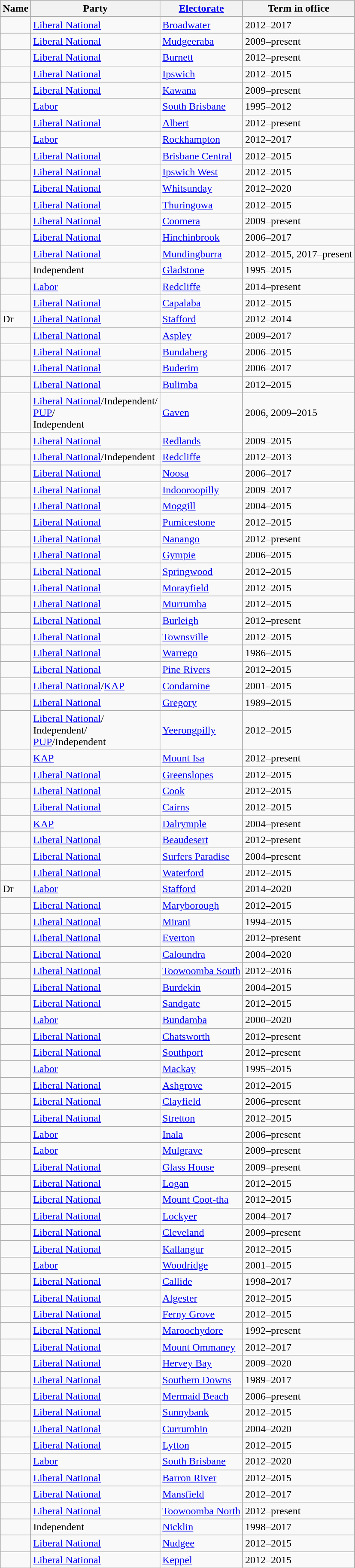<table class="wikitable sortable">
<tr>
<th>Name</th>
<th>Party</th>
<th><a href='#'>Electorate</a></th>
<th>Term in office</th>
</tr>
<tr>
<td></td>
<td><a href='#'>Liberal National</a></td>
<td><a href='#'>Broadwater</a></td>
<td>2012–2017</td>
</tr>
<tr>
<td></td>
<td><a href='#'>Liberal National</a></td>
<td><a href='#'>Mudgeeraba</a></td>
<td>2009–present</td>
</tr>
<tr>
<td></td>
<td><a href='#'>Liberal National</a></td>
<td><a href='#'>Burnett</a></td>
<td>2012–present</td>
</tr>
<tr>
<td></td>
<td><a href='#'>Liberal National</a></td>
<td><a href='#'>Ipswich</a></td>
<td>2012–2015</td>
</tr>
<tr>
<td></td>
<td><a href='#'>Liberal National</a></td>
<td><a href='#'>Kawana</a></td>
<td>2009–present</td>
</tr>
<tr>
<td> </td>
<td><a href='#'>Labor</a></td>
<td><a href='#'>South Brisbane</a></td>
<td>1995–2012</td>
</tr>
<tr>
<td></td>
<td><a href='#'>Liberal National</a></td>
<td><a href='#'>Albert</a></td>
<td>2012–present</td>
</tr>
<tr>
<td></td>
<td><a href='#'>Labor</a></td>
<td><a href='#'>Rockhampton</a></td>
<td>2012–2017</td>
</tr>
<tr>
<td></td>
<td><a href='#'>Liberal National</a></td>
<td><a href='#'>Brisbane Central</a></td>
<td>2012–2015</td>
</tr>
<tr>
<td></td>
<td><a href='#'>Liberal National</a></td>
<td><a href='#'>Ipswich West</a></td>
<td>2012–2015</td>
</tr>
<tr>
<td></td>
<td><a href='#'>Liberal National</a></td>
<td><a href='#'>Whitsunday</a></td>
<td>2012–2020</td>
</tr>
<tr>
<td></td>
<td><a href='#'>Liberal National</a></td>
<td><a href='#'>Thuringowa</a></td>
<td>2012–2015</td>
</tr>
<tr>
<td></td>
<td><a href='#'>Liberal National</a></td>
<td><a href='#'>Coomera</a></td>
<td>2009–present</td>
</tr>
<tr>
<td></td>
<td><a href='#'>Liberal National</a></td>
<td><a href='#'>Hinchinbrook</a></td>
<td>2006–2017</td>
</tr>
<tr>
<td></td>
<td><a href='#'>Liberal National</a></td>
<td><a href='#'>Mundingburra</a></td>
<td>2012–2015, 2017–present</td>
</tr>
<tr>
<td></td>
<td>Independent</td>
<td><a href='#'>Gladstone</a></td>
<td>1995–2015</td>
</tr>
<tr>
<td> </td>
<td><a href='#'>Labor</a></td>
<td><a href='#'>Redcliffe</a></td>
<td>2014–present</td>
</tr>
<tr>
<td></td>
<td><a href='#'>Liberal National</a></td>
<td><a href='#'>Capalaba</a></td>
<td>2012–2015</td>
</tr>
<tr>
<td>Dr  </td>
<td><a href='#'>Liberal National</a></td>
<td><a href='#'>Stafford</a></td>
<td>2012–2014</td>
</tr>
<tr>
<td></td>
<td><a href='#'>Liberal National</a></td>
<td><a href='#'>Aspley</a></td>
<td>2009–2017</td>
</tr>
<tr>
<td></td>
<td><a href='#'>Liberal National</a></td>
<td><a href='#'>Bundaberg</a></td>
<td>2006–2015</td>
</tr>
<tr>
<td></td>
<td><a href='#'>Liberal National</a></td>
<td><a href='#'>Buderim</a></td>
<td>2006–2017</td>
</tr>
<tr>
<td></td>
<td><a href='#'>Liberal National</a></td>
<td><a href='#'>Bulimba</a></td>
<td>2012–2015</td>
</tr>
<tr>
<td></td>
<td><a href='#'>Liberal National</a>/Independent/<br><a href='#'>PUP</a>/<br>Independent</td>
<td><a href='#'>Gaven</a></td>
<td>2006, 2009–2015</td>
</tr>
<tr>
<td></td>
<td><a href='#'>Liberal National</a></td>
<td><a href='#'>Redlands</a></td>
<td>2009–2015</td>
</tr>
<tr>
<td></td>
<td><a href='#'>Liberal National</a>/Independent</td>
<td><a href='#'>Redcliffe</a></td>
<td>2012–2013</td>
</tr>
<tr>
<td></td>
<td><a href='#'>Liberal National</a></td>
<td><a href='#'>Noosa</a></td>
<td>2006–2017</td>
</tr>
<tr>
<td></td>
<td><a href='#'>Liberal National</a></td>
<td><a href='#'>Indooroopilly</a></td>
<td>2009–2017</td>
</tr>
<tr>
<td></td>
<td><a href='#'>Liberal National</a></td>
<td><a href='#'>Moggill</a></td>
<td>2004–2015</td>
</tr>
<tr>
<td></td>
<td><a href='#'>Liberal National</a></td>
<td><a href='#'>Pumicestone</a></td>
<td>2012–2015</td>
</tr>
<tr>
<td></td>
<td><a href='#'>Liberal National</a></td>
<td><a href='#'>Nanango</a></td>
<td>2012–present</td>
</tr>
<tr>
<td></td>
<td><a href='#'>Liberal National</a></td>
<td><a href='#'>Gympie</a></td>
<td>2006–2015</td>
</tr>
<tr>
<td></td>
<td><a href='#'>Liberal National</a></td>
<td><a href='#'>Springwood</a></td>
<td>2012–2015</td>
</tr>
<tr>
<td></td>
<td><a href='#'>Liberal National</a></td>
<td><a href='#'>Morayfield</a></td>
<td>2012–2015</td>
</tr>
<tr>
<td></td>
<td><a href='#'>Liberal National</a></td>
<td><a href='#'>Murrumba</a></td>
<td>2012–2015</td>
</tr>
<tr>
<td></td>
<td><a href='#'>Liberal National</a></td>
<td><a href='#'>Burleigh</a></td>
<td>2012–present</td>
</tr>
<tr>
<td></td>
<td><a href='#'>Liberal National</a></td>
<td><a href='#'>Townsville</a></td>
<td>2012–2015</td>
</tr>
<tr>
<td></td>
<td><a href='#'>Liberal National</a></td>
<td><a href='#'>Warrego</a></td>
<td>1986–2015</td>
</tr>
<tr>
<td></td>
<td><a href='#'>Liberal National</a></td>
<td><a href='#'>Pine Rivers</a></td>
<td>2012–2015</td>
</tr>
<tr>
<td></td>
<td><a href='#'>Liberal National</a>/<a href='#'>KAP</a></td>
<td><a href='#'>Condamine</a></td>
<td>2001–2015</td>
</tr>
<tr>
<td></td>
<td><a href='#'>Liberal National</a></td>
<td><a href='#'>Gregory</a></td>
<td>1989–2015</td>
</tr>
<tr>
<td></td>
<td><a href='#'>Liberal National</a>/<br>Independent/<br><a href='#'>PUP</a>/Independent</td>
<td><a href='#'>Yeerongpilly</a></td>
<td>2012–2015</td>
</tr>
<tr>
<td></td>
<td><a href='#'>KAP</a></td>
<td><a href='#'>Mount Isa</a></td>
<td>2012–present</td>
</tr>
<tr>
<td></td>
<td><a href='#'>Liberal National</a></td>
<td><a href='#'>Greenslopes</a></td>
<td>2012–2015</td>
</tr>
<tr>
<td></td>
<td><a href='#'>Liberal National</a></td>
<td><a href='#'>Cook</a></td>
<td>2012–2015</td>
</tr>
<tr>
<td></td>
<td><a href='#'>Liberal National</a></td>
<td><a href='#'>Cairns</a></td>
<td>2012–2015</td>
</tr>
<tr>
<td></td>
<td><a href='#'>KAP</a></td>
<td><a href='#'>Dalrymple</a></td>
<td>2004–present</td>
</tr>
<tr>
<td></td>
<td><a href='#'>Liberal National</a></td>
<td><a href='#'>Beaudesert</a></td>
<td>2012–present</td>
</tr>
<tr>
<td></td>
<td><a href='#'>Liberal National</a></td>
<td><a href='#'>Surfers Paradise</a></td>
<td>2004–present</td>
</tr>
<tr>
<td></td>
<td><a href='#'>Liberal National</a></td>
<td><a href='#'>Waterford</a></td>
<td>2012–2015</td>
</tr>
<tr>
<td>Dr  </td>
<td><a href='#'>Labor</a></td>
<td><a href='#'>Stafford</a></td>
<td>2014–2020</td>
</tr>
<tr>
<td></td>
<td><a href='#'>Liberal National</a></td>
<td><a href='#'>Maryborough</a></td>
<td>2012–2015</td>
</tr>
<tr>
<td></td>
<td><a href='#'>Liberal National</a></td>
<td><a href='#'>Mirani</a></td>
<td>1994–2015</td>
</tr>
<tr>
<td></td>
<td><a href='#'>Liberal National</a></td>
<td><a href='#'>Everton</a></td>
<td>2012–present</td>
</tr>
<tr>
<td></td>
<td><a href='#'>Liberal National</a></td>
<td><a href='#'>Caloundra</a></td>
<td>2004–2020</td>
</tr>
<tr>
<td></td>
<td><a href='#'>Liberal National</a></td>
<td><a href='#'>Toowoomba South</a></td>
<td>2012–2016</td>
</tr>
<tr>
<td></td>
<td><a href='#'>Liberal National</a></td>
<td><a href='#'>Burdekin</a></td>
<td>2004–2015</td>
</tr>
<tr>
<td></td>
<td><a href='#'>Liberal National</a></td>
<td><a href='#'>Sandgate</a></td>
<td>2012–2015</td>
</tr>
<tr>
<td></td>
<td><a href='#'>Labor</a></td>
<td><a href='#'>Bundamba</a></td>
<td>2000–2020</td>
</tr>
<tr>
<td></td>
<td><a href='#'>Liberal National</a></td>
<td><a href='#'>Chatsworth</a></td>
<td>2012–present</td>
</tr>
<tr>
<td></td>
<td><a href='#'>Liberal National</a></td>
<td><a href='#'>Southport</a></td>
<td>2012–present</td>
</tr>
<tr>
<td></td>
<td><a href='#'>Labor</a></td>
<td><a href='#'>Mackay</a></td>
<td>1995–2015</td>
</tr>
<tr>
<td></td>
<td><a href='#'>Liberal National</a></td>
<td><a href='#'>Ashgrove</a></td>
<td>2012–2015</td>
</tr>
<tr>
<td></td>
<td><a href='#'>Liberal National</a></td>
<td><a href='#'>Clayfield</a></td>
<td>2006–present</td>
</tr>
<tr>
<td></td>
<td><a href='#'>Liberal National</a></td>
<td><a href='#'>Stretton</a></td>
<td>2012–2015</td>
</tr>
<tr>
<td></td>
<td><a href='#'>Labor</a></td>
<td><a href='#'>Inala</a></td>
<td>2006–present</td>
</tr>
<tr>
<td></td>
<td><a href='#'>Labor</a></td>
<td><a href='#'>Mulgrave</a></td>
<td>2009–present</td>
</tr>
<tr>
<td></td>
<td><a href='#'>Liberal National</a></td>
<td><a href='#'>Glass House</a></td>
<td>2009–present</td>
</tr>
<tr>
<td></td>
<td><a href='#'>Liberal National</a></td>
<td><a href='#'>Logan</a></td>
<td>2012–2015</td>
</tr>
<tr>
<td></td>
<td><a href='#'>Liberal National</a></td>
<td><a href='#'>Mount Coot-tha</a></td>
<td>2012–2015</td>
</tr>
<tr>
<td></td>
<td><a href='#'>Liberal National</a></td>
<td><a href='#'>Lockyer</a></td>
<td>2004–2017</td>
</tr>
<tr>
<td></td>
<td><a href='#'>Liberal National</a></td>
<td><a href='#'>Cleveland</a></td>
<td>2009–present</td>
</tr>
<tr>
<td></td>
<td><a href='#'>Liberal National</a></td>
<td><a href='#'>Kallangur</a></td>
<td>2012–2015</td>
</tr>
<tr>
<td></td>
<td><a href='#'>Labor</a></td>
<td><a href='#'>Woodridge</a></td>
<td>2001–2015</td>
</tr>
<tr>
<td></td>
<td><a href='#'>Liberal National</a></td>
<td><a href='#'>Callide</a></td>
<td>1998–2017</td>
</tr>
<tr>
<td></td>
<td><a href='#'>Liberal National</a></td>
<td><a href='#'>Algester</a></td>
<td>2012–2015</td>
</tr>
<tr>
<td></td>
<td><a href='#'>Liberal National</a></td>
<td><a href='#'>Ferny Grove</a></td>
<td>2012–2015</td>
</tr>
<tr>
<td></td>
<td><a href='#'>Liberal National</a></td>
<td><a href='#'>Maroochydore</a></td>
<td>1992–present</td>
</tr>
<tr>
<td></td>
<td><a href='#'>Liberal National</a></td>
<td><a href='#'>Mount Ommaney</a></td>
<td>2012–2017</td>
</tr>
<tr>
<td></td>
<td><a href='#'>Liberal National</a></td>
<td><a href='#'>Hervey Bay</a></td>
<td>2009–2020</td>
</tr>
<tr>
<td></td>
<td><a href='#'>Liberal National</a></td>
<td><a href='#'>Southern Downs</a></td>
<td>1989–2017</td>
</tr>
<tr>
<td></td>
<td><a href='#'>Liberal National</a></td>
<td><a href='#'>Mermaid Beach</a></td>
<td>2006–present</td>
</tr>
<tr>
<td></td>
<td><a href='#'>Liberal National</a></td>
<td><a href='#'>Sunnybank</a></td>
<td>2012–2015</td>
</tr>
<tr>
<td></td>
<td><a href='#'>Liberal National</a></td>
<td><a href='#'>Currumbin</a></td>
<td>2004–2020</td>
</tr>
<tr>
<td></td>
<td><a href='#'>Liberal National</a></td>
<td><a href='#'>Lytton</a></td>
<td>2012–2015</td>
</tr>
<tr>
<td> </td>
<td><a href='#'>Labor</a></td>
<td><a href='#'>South Brisbane</a></td>
<td>2012–2020</td>
</tr>
<tr>
<td></td>
<td><a href='#'>Liberal National</a></td>
<td><a href='#'>Barron River</a></td>
<td>2012–2015</td>
</tr>
<tr>
<td></td>
<td><a href='#'>Liberal National</a></td>
<td><a href='#'>Mansfield</a></td>
<td>2012–2017</td>
</tr>
<tr>
<td></td>
<td><a href='#'>Liberal National</a></td>
<td><a href='#'>Toowoomba North</a></td>
<td>2012–present</td>
</tr>
<tr>
<td></td>
<td>Independent</td>
<td><a href='#'>Nicklin</a></td>
<td>1998–2017</td>
</tr>
<tr>
<td></td>
<td><a href='#'>Liberal National</a></td>
<td><a href='#'>Nudgee</a></td>
<td>2012–2015</td>
</tr>
<tr>
<td></td>
<td><a href='#'>Liberal National</a></td>
<td><a href='#'>Keppel</a></td>
<td>2012–2015</td>
</tr>
</table>
